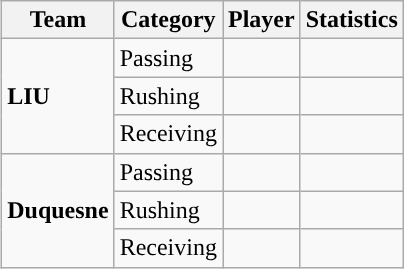<table class="wikitable" style="float: right;">
<tr>
<th>Team</th>
<th>Category</th>
<th>Player</th>
<th>Statistics</th>
</tr>
<tr>
<td rowspan=3><strong>LIU</strong></td>
<td>Passing</td>
<td></td>
<td></td>
</tr>
<tr>
<td>Rushing</td>
<td></td>
<td></td>
</tr>
<tr>
<td>Receiving</td>
<td></td>
<td></td>
</tr>
<tr>
<td rowspan=3><strong>Duquesne</strong></td>
<td>Passing</td>
<td></td>
<td></td>
</tr>
<tr>
<td>Rushing</td>
<td></td>
<td></td>
</tr>
<tr>
<td>Receiving</td>
<td></td>
<td></td>
</tr>
</table>
